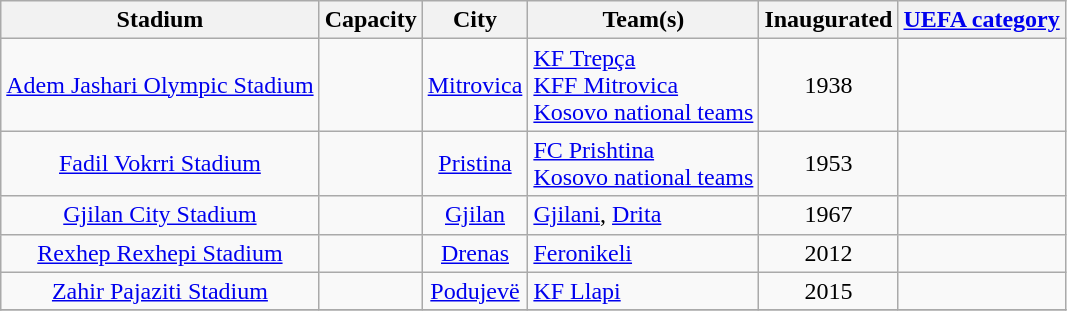<table class="wikitable sortable" style="text-align:center;">
<tr>
<th>Stadium</th>
<th>Capacity</th>
<th>City</th>
<th>Team(s)</th>
<th>Inaugurated</th>
<th><a href='#'>UEFA category</a></th>
</tr>
<tr>
<td><a href='#'>Adem Jashari Olympic Stadium</a></td>
<td></td>
<td><a href='#'>Mitrovica</a></td>
<td align="left"><a href='#'>KF Trepça</a><br><a href='#'>KFF Mitrovica</a><br><a href='#'>Kosovo national teams</a></td>
<td>1938</td>
<td></td>
</tr>
<tr>
<td><a href='#'>Fadil Vokrri Stadium</a></td>
<td></td>
<td><a href='#'>Pristina</a></td>
<td align="left"><a href='#'>FC Prishtina</a><br><a href='#'>Kosovo national teams</a></td>
<td>1953</td>
<td></td>
</tr>
<tr>
<td><a href='#'>Gjilan City Stadium</a></td>
<td></td>
<td><a href='#'>Gjilan</a></td>
<td align="left"><a href='#'>Gjilani</a>, <a href='#'>Drita</a><br></td>
<td>1967</td>
<td></td>
</tr>
<tr>
<td><a href='#'>Rexhep Rexhepi Stadium</a></td>
<td></td>
<td><a href='#'>Drenas</a></td>
<td align="left"><a href='#'>Feronikeli</a><br></td>
<td>2012</td>
<td></td>
</tr>
<tr>
<td><a href='#'>Zahir Pajaziti Stadium</a></td>
<td></td>
<td><a href='#'>Podujevë</a></td>
<td align="left"><a href='#'>KF Llapi</a><br></td>
<td>2015</td>
<td></td>
</tr>
<tr>
</tr>
</table>
